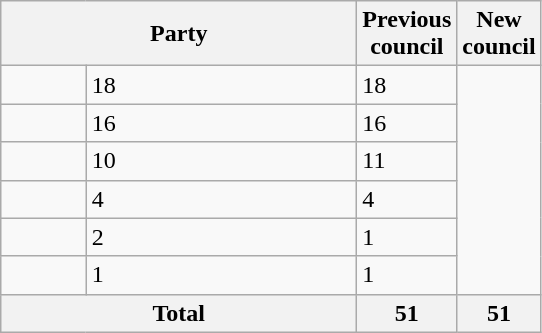<table class="wikitable">
<tr>
<th valign=centre colspan="2" style="width: 230px">Party</th>
<th valign=top style="width: 30px">Previous council</th>
<th valign=top style="width: 30px">New council</th>
</tr>
<tr>
<td></td>
<td>18</td>
<td>18</td>
</tr>
<tr>
<td></td>
<td>16</td>
<td>16</td>
</tr>
<tr>
<td></td>
<td>10</td>
<td>11</td>
</tr>
<tr>
<td></td>
<td>4</td>
<td>4</td>
</tr>
<tr>
<td></td>
<td>2</td>
<td>1</td>
</tr>
<tr>
<td></td>
<td>1</td>
<td>1</td>
</tr>
<tr>
<th colspan=2>Total</th>
<th style="text-align: center">51</th>
<th colspan=3>51</th>
</tr>
</table>
